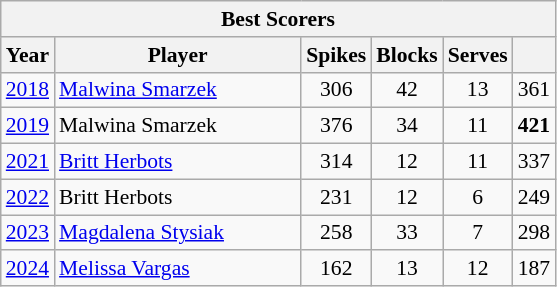<table class="wikitable sortable" style=font-size:90%>
<tr>
<th colspan=6>Best Scorers</th>
</tr>
<tr>
<th width=20>Year</th>
<th width=158>Player</th>
<th width=20>Spikes</th>
<th width=20>Blocks</th>
<th width=20>Serves</th>
<th width=20></th>
</tr>
<tr>
<td><a href='#'>2018</a></td>
<td> <a href='#'>Malwina Smarzek</a></td>
<td align=center>306</td>
<td align=center>42</td>
<td align=center>13</td>
<td align=center>361</td>
</tr>
<tr>
<td><a href='#'>2019</a></td>
<td> Malwina Smarzek</td>
<td align=center>376</td>
<td align=center>34</td>
<td align=center>11</td>
<td align=center><strong>421</strong></td>
</tr>
<tr>
<td><a href='#'>2021</a></td>
<td> <a href='#'>Britt Herbots</a></td>
<td align=center>314</td>
<td align=center>12</td>
<td align=center>11</td>
<td align=center>337</td>
</tr>
<tr>
<td><a href='#'>2022</a></td>
<td> Britt Herbots</td>
<td align=center>231</td>
<td align=center>12</td>
<td align=center>6</td>
<td align=center>249</td>
</tr>
<tr>
<td><a href='#'>2023</a></td>
<td> <a href='#'>Magdalena Stysiak</a></td>
<td align=center>258</td>
<td align=center>33</td>
<td align=center>7</td>
<td align=center>298</td>
</tr>
<tr>
<td><a href='#'>2024</a></td>
<td> <a href='#'>Melissa Vargas</a></td>
<td align=center>162</td>
<td align=center>13</td>
<td align=center>12</td>
<td align=center>187</td>
</tr>
</table>
